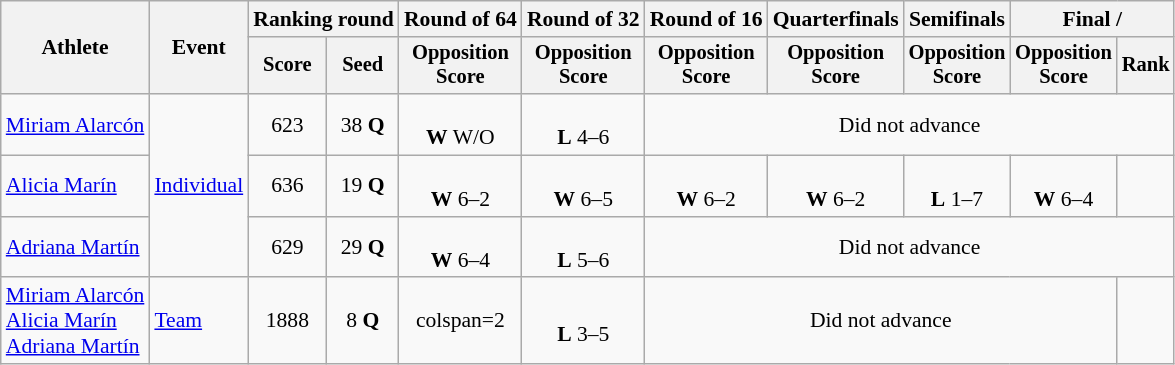<table class="wikitable" style="font-size:90%">
<tr>
<th rowspan="2">Athlete</th>
<th rowspan="2">Event</th>
<th colspan="2">Ranking round</th>
<th>Round of 64</th>
<th>Round of 32</th>
<th>Round of 16</th>
<th>Quarterfinals</th>
<th>Semifinals</th>
<th colspan="2">Final / </th>
</tr>
<tr style="font-size:95%">
<th>Score</th>
<th>Seed</th>
<th>Opposition<br>Score</th>
<th>Opposition<br>Score</th>
<th>Opposition<br>Score</th>
<th>Opposition<br>Score</th>
<th>Opposition<br>Score</th>
<th>Opposition<br>Score</th>
<th>Rank</th>
</tr>
<tr align=center>
<td align=left><a href='#'>Miriam Alarcón</a></td>
<td align=left rowspan=3><a href='#'>Individual</a></td>
<td>623</td>
<td>38 <strong>Q</strong></td>
<td><br><strong>W</strong> W/O</td>
<td><br><strong>L</strong> 4–6</td>
<td colspan=5>Did not advance</td>
</tr>
<tr align=center>
<td align=left><a href='#'>Alicia Marín</a></td>
<td>636</td>
<td>19 <strong>Q</strong></td>
<td><br><strong>W</strong> 6–2</td>
<td><br><strong>W</strong> 6–5</td>
<td><br><strong>W</strong> 6–2</td>
<td><br><strong>W</strong> 6–2</td>
<td><br><strong>L</strong> 1–7</td>
<td><br><strong>W</strong> 6–4</td>
<td></td>
</tr>
<tr align=center>
<td align=left><a href='#'>Adriana Martín</a></td>
<td>629</td>
<td>29 <strong>Q</strong></td>
<td><br><strong>W</strong> 6–4</td>
<td><br><strong>L</strong> 5–6</td>
<td colspan=5>Did not advance</td>
</tr>
<tr align=center>
<td align=left><a href='#'>Miriam Alarcón</a><br><a href='#'>Alicia Marín</a><br><a href='#'>Adriana Martín</a></td>
<td align=left><a href='#'>Team</a></td>
<td>1888</td>
<td>8 <strong>Q</strong></td>
<td>colspan=2 </td>
<td><br><strong>L</strong> 3–5</td>
<td colspan=4>Did not advance</td>
</tr>
</table>
